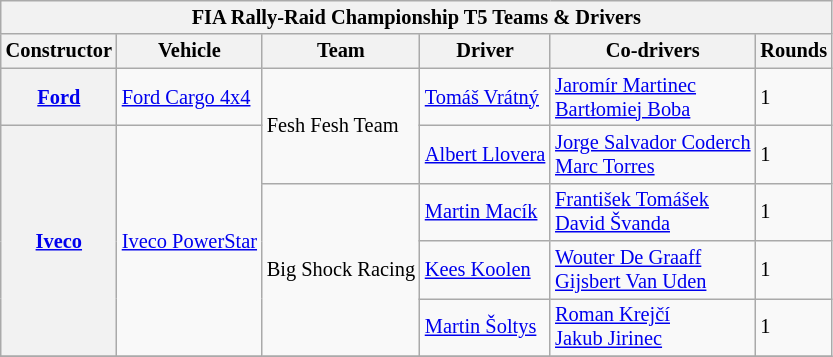<table class="wikitable" style="font-size: 85%;">
<tr>
<th colspan=6><strong>FIA Rally-Raid Championship T5 Teams & Drivers</strong></th>
</tr>
<tr>
<th>Constructor</th>
<th>Vehicle</th>
<th>Team</th>
<th>Driver</th>
<th>Co-drivers</th>
<th>Rounds</th>
</tr>
<tr>
<th><a href='#'>Ford</a></th>
<td><a href='#'>Ford Cargo 4x4</a></td>
<td rowspan=2>Fesh Fesh Team</td>
<td> <a href='#'>Tomáš Vrátný</a></td>
<td> <a href='#'>Jaromír Martinec</a><br> <a href='#'>Bartłomiej Boba</a></td>
<td>1</td>
</tr>
<tr>
<th rowspan=4><a href='#'>Iveco</a></th>
<td rowspan=4><a href='#'>Iveco PowerStar</a></td>
<td> <a href='#'>Albert Llovera</a></td>
<td> <a href='#'>Jorge Salvador Coderch</a><br> <a href='#'>Marc Torres</a></td>
<td>1</td>
</tr>
<tr>
<td rowspan=3>Big Shock Racing</td>
<td> <a href='#'>Martin Macík</a></td>
<td> <a href='#'>František Tomášek</a><br> <a href='#'>David Švanda</a></td>
<td>1</td>
</tr>
<tr>
<td> <a href='#'>Kees Koolen</a></td>
<td> <a href='#'>Wouter De Graaff</a><br> <a href='#'>Gijsbert Van Uden</a></td>
<td>1</td>
</tr>
<tr>
<td> <a href='#'>Martin Šoltys</a></td>
<td> <a href='#'>Roman Krejčí</a><br> <a href='#'>Jakub Jirinec</a></td>
<td>1</td>
</tr>
<tr>
</tr>
</table>
